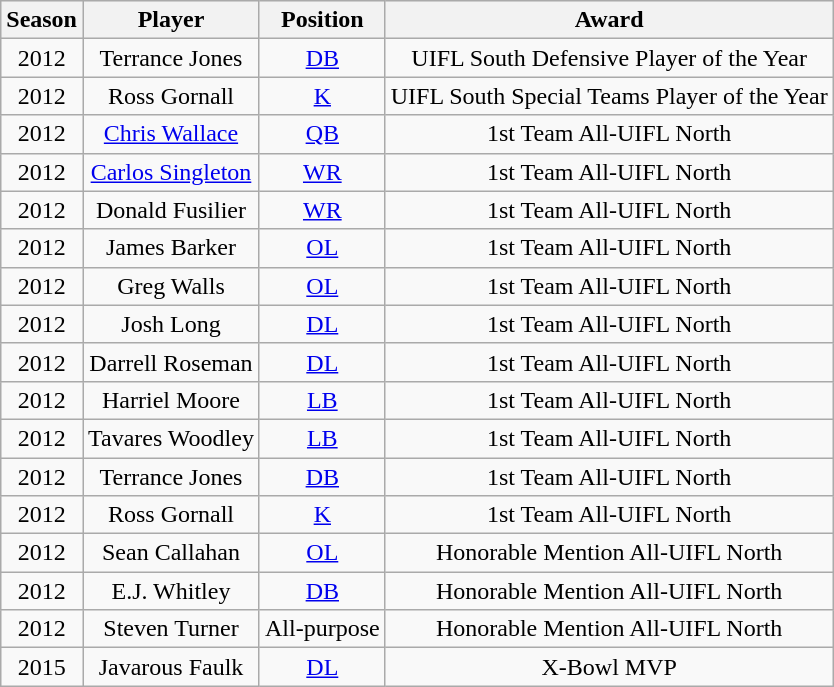<table class="wikitable" style="text-align:center">
<tr bgcolor="#efefef">
<th>Season</th>
<th>Player</th>
<th>Position</th>
<th>Award</th>
</tr>
<tr>
<td>2012</td>
<td>Terrance Jones</td>
<td><a href='#'>DB</a></td>
<td>UIFL South Defensive Player of the Year</td>
</tr>
<tr>
<td>2012</td>
<td>Ross Gornall</td>
<td><a href='#'>K</a></td>
<td>UIFL South Special Teams Player of the Year</td>
</tr>
<tr>
<td>2012</td>
<td><a href='#'>Chris Wallace</a></td>
<td><a href='#'>QB</a></td>
<td>1st Team All-UIFL North</td>
</tr>
<tr>
<td>2012</td>
<td><a href='#'>Carlos Singleton</a></td>
<td><a href='#'>WR</a></td>
<td>1st Team All-UIFL North</td>
</tr>
<tr>
<td>2012</td>
<td>Donald Fusilier</td>
<td><a href='#'>WR</a></td>
<td>1st Team All-UIFL North</td>
</tr>
<tr>
<td>2012</td>
<td>James Barker</td>
<td><a href='#'>OL</a></td>
<td>1st Team All-UIFL North</td>
</tr>
<tr>
<td>2012</td>
<td>Greg Walls</td>
<td><a href='#'>OL</a></td>
<td>1st Team All-UIFL North</td>
</tr>
<tr>
<td>2012</td>
<td>Josh Long</td>
<td><a href='#'>DL</a></td>
<td>1st Team All-UIFL North</td>
</tr>
<tr>
<td>2012</td>
<td>Darrell Roseman</td>
<td><a href='#'>DL</a></td>
<td>1st Team All-UIFL North</td>
</tr>
<tr>
<td>2012</td>
<td>Harriel Moore</td>
<td><a href='#'>LB</a></td>
<td>1st Team All-UIFL North</td>
</tr>
<tr>
<td>2012</td>
<td>Tavares Woodley</td>
<td><a href='#'>LB</a></td>
<td>1st Team All-UIFL North</td>
</tr>
<tr>
<td>2012</td>
<td>Terrance Jones</td>
<td><a href='#'>DB</a></td>
<td>1st Team All-UIFL North</td>
</tr>
<tr>
<td>2012</td>
<td>Ross Gornall</td>
<td><a href='#'>K</a></td>
<td>1st Team All-UIFL North</td>
</tr>
<tr>
<td>2012</td>
<td>Sean Callahan</td>
<td><a href='#'>OL</a></td>
<td>Honorable Mention All-UIFL North</td>
</tr>
<tr>
<td>2012</td>
<td>E.J. Whitley</td>
<td><a href='#'>DB</a></td>
<td>Honorable Mention All-UIFL North</td>
</tr>
<tr>
<td>2012</td>
<td>Steven Turner</td>
<td>All-purpose</td>
<td>Honorable Mention All-UIFL North</td>
</tr>
<tr>
<td>2015</td>
<td>Javarous Faulk</td>
<td><a href='#'>DL</a></td>
<td>X-Bowl MVP</td>
</tr>
</table>
